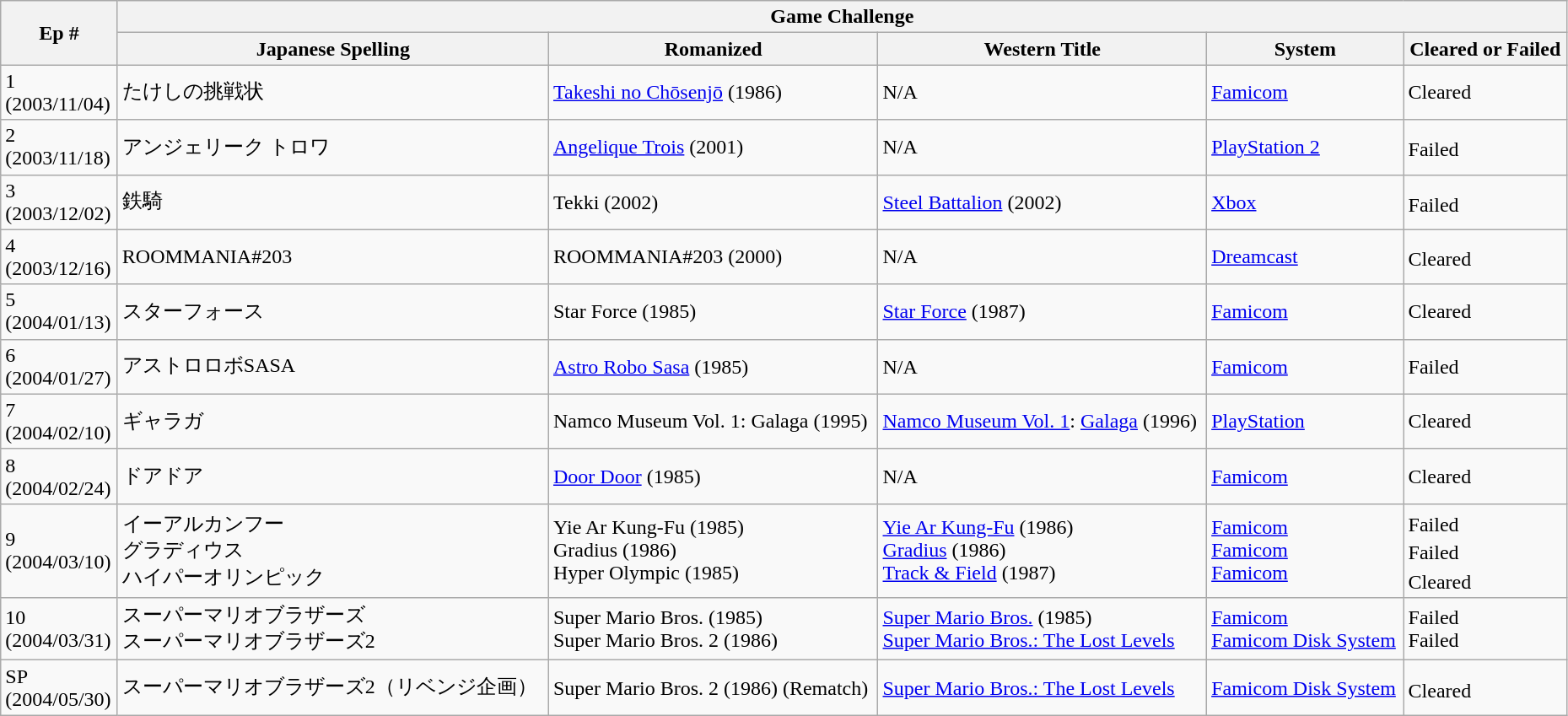<table class="wikitable" style="width:98%;">
<tr>
<th rowspan="2">Ep #</th>
<th colspan="5">Game Challenge</th>
</tr>
<tr>
<th>Japanese Spelling</th>
<th>Romanized</th>
<th>Western Title</th>
<th>System</th>
<th>Cleared or Failed</th>
</tr>
<tr>
<td>1<br>(2003/11/04)</td>
<td>たけしの挑戦状</td>
<td><a href='#'>Takeshi no Chōsenjō</a> (1986)</td>
<td>N/A</td>
<td><a href='#'>Famicom</a></td>
<td>Cleared</td>
</tr>
<tr>
<td>2<br>(2003/11/18)</td>
<td>アンジェリーク トロワ</td>
<td><a href='#'>Angelique Trois</a> (2001)</td>
<td>N/A</td>
<td><a href='#'>PlayStation 2</a></td>
<td>Failed<sup></sup></td>
</tr>
<tr>
<td>3<br>(2003/12/02)</td>
<td>鉄騎</td>
<td>Tekki (2002)</td>
<td><a href='#'>Steel Battalion</a> (2002)</td>
<td><a href='#'>Xbox</a></td>
<td>Failed<sup></sup></td>
</tr>
<tr>
<td>4<br>(2003/12/16)</td>
<td>ROOMMANIA#203</td>
<td>ROOMMANIA#203 (2000)</td>
<td>N/A</td>
<td><a href='#'>Dreamcast</a></td>
<td>Cleared<sup></sup></td>
</tr>
<tr>
<td>5<br>(2004/01/13)</td>
<td>スターフォース</td>
<td>Star Force (1985)</td>
<td><a href='#'>Star Force</a> (1987)</td>
<td><a href='#'>Famicom</a></td>
<td>Cleared</td>
</tr>
<tr>
<td>6<br>(2004/01/27)</td>
<td>アストロロボSASA</td>
<td><a href='#'>Astro Robo Sasa</a> (1985)</td>
<td>N/A</td>
<td><a href='#'>Famicom</a></td>
<td>Failed</td>
</tr>
<tr>
<td>7<br>(2004/02/10)</td>
<td>ギャラガ</td>
<td>Namco Museum Vol. 1: Galaga (1995)</td>
<td><a href='#'>Namco Museum Vol. 1</a>: <a href='#'>Galaga</a> (1996)</td>
<td><a href='#'>PlayStation</a></td>
<td>Cleared</td>
</tr>
<tr>
<td>8<br>(2004/02/24)</td>
<td>ドアドア</td>
<td><a href='#'>Door Door</a> (1985)</td>
<td>N/A</td>
<td><a href='#'>Famicom</a></td>
<td>Cleared</td>
</tr>
<tr>
<td>9<br>(2004/03/10)</td>
<td>イーアルカンフー<br>グラディウス<br>ハイパーオリンピック</td>
<td>Yie Ar Kung-Fu (1985)<br>Gradius (1986)<br>Hyper Olympic (1985)</td>
<td><a href='#'>Yie Ar Kung-Fu</a> (1986)<br><a href='#'>Gradius</a> (1986)<br><a href='#'>Track & Field</a> (1987)</td>
<td><a href='#'>Famicom</a><br><a href='#'>Famicom</a><br><a href='#'>Famicom</a></td>
<td>Failed<sup></sup><br>Failed<sup></sup><br>Cleared<sup></sup></td>
</tr>
<tr>
<td>10<br>(2004/03/31)</td>
<td>スーパーマリオブラザーズ<br>スーパーマリオブラザーズ2</td>
<td>Super Mario Bros. (1985)<br>Super Mario Bros. 2 (1986)</td>
<td><a href='#'>Super Mario Bros.</a> (1985)<br><a href='#'>Super Mario Bros.: The Lost Levels</a></td>
<td><a href='#'>Famicom</a><br><a href='#'>Famicom Disk System</a></td>
<td>Failed<br>Failed</td>
</tr>
<tr>
<td>SP<br>(2004/05/30)</td>
<td>スーパーマリオブラザーズ2（リベンジ企画）</td>
<td>Super Mario Bros. 2 (1986) (Rematch)</td>
<td><a href='#'>Super Mario Bros.: The Lost Levels</a></td>
<td><a href='#'>Famicom Disk System</a></td>
<td>Cleared<sup></sup></td>
</tr>
</table>
